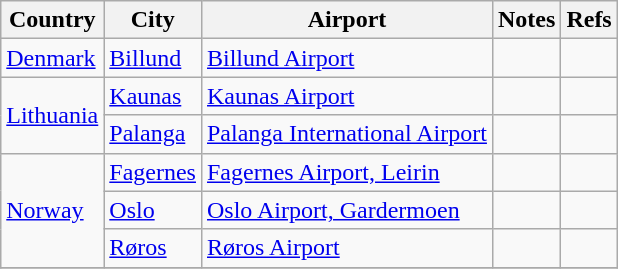<table class="sortable wikitable">
<tr>
<th>Country</th>
<th>City</th>
<th>Airport</th>
<th>Notes</th>
<th>Refs</th>
</tr>
<tr>
<td rowspan="1"><a href='#'>Denmark</a></td>
<td><a href='#'>Billund</a></td>
<td><a href='#'>Billund Airport</a></td>
<td></td>
<td align=center></td>
</tr>
<tr>
<td rowspan="2"><a href='#'>Lithuania</a></td>
<td><a href='#'>Kaunas</a></td>
<td><a href='#'>Kaunas Airport</a></td>
<td></td>
<td align=center></td>
</tr>
<tr>
<td><a href='#'>Palanga</a></td>
<td><a href='#'>Palanga International Airport</a></td>
<td></td>
<td align=center></td>
</tr>
<tr>
<td rowspan="3"><a href='#'>Norway</a></td>
<td><a href='#'>Fagernes</a></td>
<td><a href='#'>Fagernes Airport, Leirin</a></td>
<td></td>
<td align=center></td>
</tr>
<tr>
<td><a href='#'>Oslo</a></td>
<td><a href='#'>Oslo Airport, Gardermoen</a></td>
<td></td>
<td align=center></td>
</tr>
<tr>
<td><a href='#'>Røros</a></td>
<td><a href='#'>Røros Airport</a></td>
<td></td>
<td align=center></td>
</tr>
<tr>
</tr>
</table>
